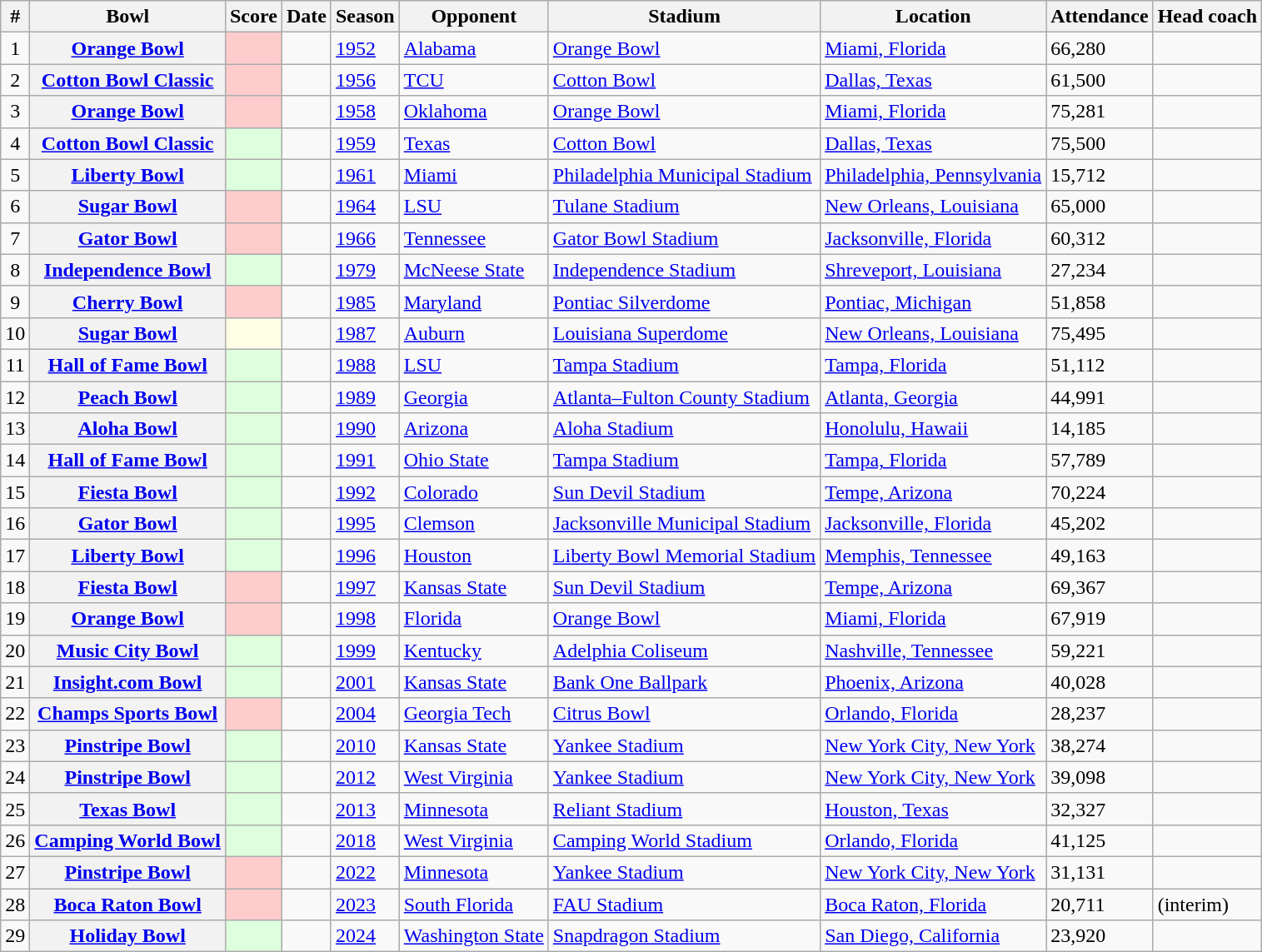<table class="wikitable sortable">
<tr>
<th scope="col">#</th>
<th scope="col">Bowl</th>
<th scope="col">Score</th>
<th scope="col">Date</th>
<th scope="col">Season</th>
<th scope="col">Opponent</th>
<th scope="col">Stadium</th>
<th scope="col">Location</th>
<th scope="col">Attendance</th>
<th scope="col">Head coach</th>
</tr>
<tr>
<td align="center">1</td>
<th scope="row"><a href='#'>Orange Bowl</a></th>
<td style="background:#fcc;"></td>
<td></td>
<td><a href='#'>1952</a></td>
<td><a href='#'>Alabama</a></td>
<td><a href='#'>Orange Bowl</a></td>
<td><a href='#'>Miami, Florida</a></td>
<td>66,280</td>
<td></td>
</tr>
<tr>
<td align="center">2</td>
<th scope="row"><a href='#'>Cotton Bowl Classic</a></th>
<td style="background:#fcc;"></td>
<td></td>
<td><a href='#'>1956</a></td>
<td><a href='#'>TCU</a></td>
<td><a href='#'>Cotton Bowl</a></td>
<td><a href='#'>Dallas, Texas</a></td>
<td>61,500</td>
<td></td>
</tr>
<tr>
<td align="center">3</td>
<th scope="row"><a href='#'>Orange Bowl</a></th>
<td style="background:#fcc;"></td>
<td></td>
<td><a href='#'>1958</a></td>
<td><a href='#'>Oklahoma</a></td>
<td><a href='#'>Orange Bowl</a></td>
<td><a href='#'>Miami, Florida</a></td>
<td>75,281</td>
<td></td>
</tr>
<tr>
<td align="center">4</td>
<th scope="row"><a href='#'>Cotton Bowl Classic</a></th>
<td style="background:#dfd;"></td>
<td></td>
<td><a href='#'>1959</a></td>
<td><a href='#'>Texas</a></td>
<td><a href='#'>Cotton Bowl</a></td>
<td><a href='#'>Dallas, Texas</a></td>
<td>75,500</td>
<td></td>
</tr>
<tr>
<td align="center">5</td>
<th scope="row"><a href='#'>Liberty Bowl</a></th>
<td style="background:#dfd;"></td>
<td></td>
<td><a href='#'>1961</a></td>
<td><a href='#'>Miami</a></td>
<td><a href='#'>Philadelphia Municipal Stadium</a></td>
<td><a href='#'>Philadelphia, Pennsylvania</a></td>
<td>15,712</td>
<td></td>
</tr>
<tr>
<td align="center">6</td>
<th scope="row"><a href='#'>Sugar Bowl</a></th>
<td style="background:#fcc;"></td>
<td></td>
<td><a href='#'>1964</a></td>
<td><a href='#'>LSU</a></td>
<td><a href='#'>Tulane Stadium</a></td>
<td><a href='#'>New Orleans, Louisiana</a></td>
<td>65,000</td>
<td></td>
</tr>
<tr>
<td align="center">7</td>
<th scope="row"><a href='#'>Gator Bowl</a></th>
<td style="background:#fcc;"></td>
<td></td>
<td><a href='#'>1966</a></td>
<td><a href='#'>Tennessee</a></td>
<td><a href='#'>Gator Bowl Stadium</a></td>
<td><a href='#'>Jacksonville, Florida</a></td>
<td>60,312</td>
<td></td>
</tr>
<tr>
<td align="center">8</td>
<th scope="row"><a href='#'>Independence Bowl</a></th>
<td style="background:#dfd;"></td>
<td></td>
<td><a href='#'>1979</a></td>
<td><a href='#'>McNeese State</a></td>
<td><a href='#'>Independence Stadium</a></td>
<td><a href='#'>Shreveport, Louisiana</a></td>
<td>27,234</td>
<td></td>
</tr>
<tr>
<td align="center">9</td>
<th scope="row"><a href='#'>Cherry Bowl</a></th>
<td style="background:#fcc;"></td>
<td></td>
<td><a href='#'>1985</a></td>
<td><a href='#'>Maryland</a></td>
<td><a href='#'>Pontiac Silverdome</a></td>
<td><a href='#'>Pontiac, Michigan</a></td>
<td>51,858</td>
<td></td>
</tr>
<tr>
<td align="center">10</td>
<th scope="row"><a href='#'>Sugar Bowl</a></th>
<td style="background:#ffffe6;"></td>
<td></td>
<td><a href='#'>1987</a></td>
<td><a href='#'>Auburn</a></td>
<td><a href='#'>Louisiana Superdome</a></td>
<td><a href='#'>New Orleans, Louisiana</a></td>
<td>75,495</td>
<td></td>
</tr>
<tr>
<td align="center">11</td>
<th scope="row"><a href='#'>Hall of Fame Bowl</a></th>
<td style="background:#dfd;"></td>
<td></td>
<td><a href='#'>1988</a></td>
<td><a href='#'>LSU</a></td>
<td><a href='#'>Tampa Stadium</a></td>
<td><a href='#'>Tampa, Florida</a></td>
<td>51,112</td>
<td></td>
</tr>
<tr>
<td align="center">12</td>
<th scope="row"><a href='#'>Peach Bowl</a></th>
<td style="background:#dfd;"></td>
<td></td>
<td><a href='#'>1989</a></td>
<td><a href='#'>Georgia</a></td>
<td><a href='#'>Atlanta–Fulton County Stadium</a></td>
<td><a href='#'>Atlanta, Georgia</a></td>
<td>44,991</td>
<td></td>
</tr>
<tr>
<td align="center">13</td>
<th scope="row"><a href='#'>Aloha Bowl</a></th>
<td style="background:#dfd;"></td>
<td></td>
<td><a href='#'>1990</a></td>
<td><a href='#'>Arizona</a></td>
<td><a href='#'>Aloha Stadium</a></td>
<td><a href='#'>Honolulu, Hawaii</a></td>
<td>14,185</td>
<td></td>
</tr>
<tr>
<td align="center">14</td>
<th scope="row"><a href='#'>Hall of Fame Bowl</a></th>
<td style="background:#dfd;"></td>
<td></td>
<td><a href='#'>1991</a></td>
<td><a href='#'>Ohio State</a></td>
<td><a href='#'>Tampa Stadium</a></td>
<td><a href='#'>Tampa, Florida</a></td>
<td>57,789</td>
<td></td>
</tr>
<tr>
<td align="center">15</td>
<th scope="row"><a href='#'>Fiesta Bowl</a></th>
<td style="background:#dfd;"></td>
<td></td>
<td><a href='#'>1992</a></td>
<td><a href='#'>Colorado</a></td>
<td><a href='#'>Sun Devil Stadium</a></td>
<td><a href='#'>Tempe, Arizona</a></td>
<td>70,224</td>
<td></td>
</tr>
<tr>
<td align="center">16</td>
<th scope="row"><a href='#'>Gator Bowl</a></th>
<td style="background:#dfd;"></td>
<td></td>
<td><a href='#'>1995</a></td>
<td><a href='#'>Clemson</a></td>
<td><a href='#'>Jacksonville Municipal Stadium</a></td>
<td><a href='#'>Jacksonville, Florida</a></td>
<td>45,202</td>
<td></td>
</tr>
<tr>
<td align="center">17</td>
<th scope="row"><a href='#'>Liberty Bowl</a></th>
<td style="background:#dfd;"></td>
<td></td>
<td><a href='#'>1996</a></td>
<td><a href='#'>Houston</a></td>
<td><a href='#'>Liberty Bowl Memorial Stadium</a></td>
<td><a href='#'>Memphis, Tennessee</a></td>
<td>49,163</td>
<td></td>
</tr>
<tr>
<td align="center">18</td>
<th scope="row"><a href='#'>Fiesta Bowl</a></th>
<td style="background:#fcc;"></td>
<td></td>
<td><a href='#'>1997</a></td>
<td><a href='#'>Kansas State</a></td>
<td><a href='#'>Sun Devil Stadium</a></td>
<td><a href='#'>Tempe, Arizona</a></td>
<td>69,367</td>
<td></td>
</tr>
<tr>
<td align="center">19</td>
<th scope="row"><a href='#'>Orange Bowl</a></th>
<td style="background:#fcc;"></td>
<td></td>
<td><a href='#'>1998</a></td>
<td><a href='#'>Florida</a></td>
<td><a href='#'>Orange Bowl</a></td>
<td><a href='#'>Miami, Florida</a></td>
<td>67,919</td>
<td></td>
</tr>
<tr>
<td align="center">20</td>
<th scope="row"><a href='#'>Music City Bowl</a></th>
<td style="background:#dfd;"></td>
<td></td>
<td><a href='#'>1999</a></td>
<td><a href='#'>Kentucky</a></td>
<td><a href='#'>Adelphia Coliseum</a></td>
<td><a href='#'>Nashville, Tennessee</a></td>
<td>59,221</td>
<td></td>
</tr>
<tr>
<td align="center">21</td>
<th scope="row"><a href='#'>Insight.com Bowl</a></th>
<td style="background:#dfd;"></td>
<td></td>
<td><a href='#'>2001</a></td>
<td><a href='#'>Kansas State</a></td>
<td><a href='#'>Bank One Ballpark</a></td>
<td><a href='#'>Phoenix, Arizona</a></td>
<td>40,028</td>
<td></td>
</tr>
<tr>
<td align="center">22</td>
<th scope="row"><a href='#'>Champs Sports Bowl</a></th>
<td style="background:#fcc;"></td>
<td></td>
<td><a href='#'>2004</a></td>
<td><a href='#'>Georgia Tech</a></td>
<td><a href='#'>Citrus Bowl</a></td>
<td><a href='#'>Orlando, Florida</a></td>
<td>28,237</td>
<td></td>
</tr>
<tr>
<td align="center">23</td>
<th scope="row"><a href='#'>Pinstripe Bowl</a></th>
<td style="background:#dfd;"></td>
<td></td>
<td><a href='#'>2010</a></td>
<td><a href='#'>Kansas State</a></td>
<td><a href='#'>Yankee Stadium</a></td>
<td><a href='#'>New York City, New York</a></td>
<td>38,274</td>
<td></td>
</tr>
<tr>
<td align="center">24</td>
<th scope="row"><a href='#'>Pinstripe Bowl</a></th>
<td style="background:#dfd;"></td>
<td></td>
<td><a href='#'>2012</a></td>
<td><a href='#'>West Virginia</a></td>
<td><a href='#'>Yankee Stadium</a></td>
<td><a href='#'>New York City, New York</a></td>
<td>39,098</td>
<td></td>
</tr>
<tr>
<td align="center">25</td>
<th scope="row"><a href='#'>Texas Bowl</a></th>
<td style="background:#dfd;"></td>
<td></td>
<td><a href='#'>2013</a></td>
<td><a href='#'>Minnesota</a></td>
<td><a href='#'>Reliant Stadium</a></td>
<td><a href='#'>Houston, Texas</a></td>
<td>32,327</td>
<td></td>
</tr>
<tr>
<td align="center">26</td>
<th scope="row"><a href='#'>Camping World Bowl</a></th>
<td style="background:#dfd;"></td>
<td></td>
<td><a href='#'>2018</a></td>
<td><a href='#'>West Virginia</a></td>
<td><a href='#'>Camping World Stadium</a></td>
<td><a href='#'>Orlando, Florida</a></td>
<td>41,125</td>
<td></td>
</tr>
<tr>
<td align="center">27</td>
<th scope="row"><a href='#'>Pinstripe Bowl</a></th>
<td style="background:#fcc;"></td>
<td></td>
<td><a href='#'>2022</a></td>
<td><a href='#'>Minnesota</a></td>
<td><a href='#'>Yankee Stadium</a></td>
<td><a href='#'>New York City, New York</a></td>
<td>31,131</td>
<td></td>
</tr>
<tr>
<td align="center">28</td>
<th scope="row"><a href='#'>Boca Raton Bowl</a></th>
<td style="background:#fcc;"></td>
<td></td>
<td><a href='#'>2023</a></td>
<td><a href='#'>South Florida</a></td>
<td><a href='#'>FAU Stadium</a></td>
<td><a href='#'>Boca Raton, Florida</a></td>
<td>20,711</td>
<td> (interim)</td>
</tr>
<tr>
<td align="center">29</td>
<th scope="row"><a href='#'>Holiday Bowl</a></th>
<td style="background:#dfd;"></td>
<td></td>
<td><a href='#'>2024</a></td>
<td><a href='#'>Washington State</a></td>
<td><a href='#'>Snapdragon Stadium</a></td>
<td><a href='#'>San Diego, California</a></td>
<td>23,920</td>
<td></td>
</tr>
</table>
